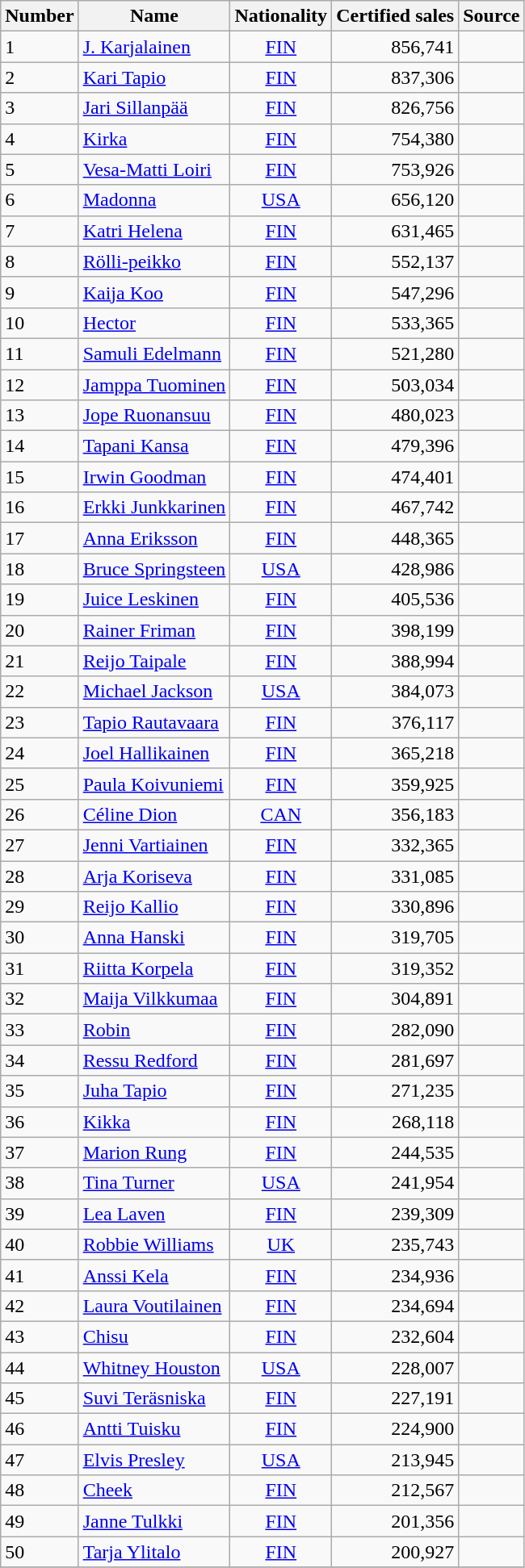<table class="wikitable sortable">
<tr>
<th>Number</th>
<th>Name</th>
<th>Nationality</th>
<th>Certified sales</th>
<th>Source</th>
</tr>
<tr>
<td>1</td>
<td><a href='#'>J. Karjalainen</a></td>
<td style="text-align:center;"><a href='#'>FIN</a></td>
<td align=right>856,741</td>
<td align=center></td>
</tr>
<tr>
<td>2</td>
<td><a href='#'>Kari Tapio</a></td>
<td style="text-align:center;"><a href='#'>FIN</a></td>
<td align=right>837,306</td>
<td align=center></td>
</tr>
<tr>
<td>3</td>
<td><a href='#'>Jari Sillanpää</a></td>
<td style="text-align:center;"><a href='#'>FIN</a></td>
<td align=right>826,756</td>
<td align=center></td>
</tr>
<tr>
<td>4</td>
<td><a href='#'>Kirka</a></td>
<td style="text-align:center;"><a href='#'>FIN</a></td>
<td align=right>754,380</td>
<td align=center></td>
</tr>
<tr>
<td>5</td>
<td><a href='#'>Vesa-Matti Loiri</a></td>
<td style="text-align:center;"><a href='#'>FIN</a></td>
<td align=right>753,926</td>
<td align=center></td>
</tr>
<tr>
<td>6</td>
<td><a href='#'>Madonna</a></td>
<td style="text-align:center;"><a href='#'>USA</a></td>
<td align=right>656,120</td>
<td align=center></td>
</tr>
<tr>
<td>7</td>
<td><a href='#'>Katri Helena</a></td>
<td style="text-align:center;"><a href='#'>FIN</a></td>
<td align=right>631,465</td>
<td align=center></td>
</tr>
<tr>
<td>8</td>
<td><a href='#'>Rölli-peikko</a></td>
<td style="text-align:center;"><a href='#'>FIN</a></td>
<td align=right>552,137</td>
<td align=center></td>
</tr>
<tr>
<td>9</td>
<td><a href='#'>Kaija Koo</a></td>
<td style="text-align:center;"><a href='#'>FIN</a></td>
<td align=right>547,296</td>
<td align=center></td>
</tr>
<tr>
<td>10</td>
<td><a href='#'>Hector</a></td>
<td style="text-align:center;"><a href='#'>FIN</a></td>
<td align=right>533,365</td>
<td align=center></td>
</tr>
<tr>
<td>11</td>
<td><a href='#'>Samuli Edelmann</a></td>
<td style="text-align:center;"><a href='#'>FIN</a></td>
<td align=right>521,280</td>
<td align=center></td>
</tr>
<tr>
<td>12</td>
<td><a href='#'>Jamppa Tuominen</a></td>
<td style="text-align:center;"><a href='#'>FIN</a></td>
<td align=right>503,034</td>
<td align=center></td>
</tr>
<tr>
<td>13</td>
<td><a href='#'>Jope Ruonansuu</a></td>
<td style="text-align:center;"><a href='#'>FIN</a></td>
<td align=right>480,023</td>
<td align=center></td>
</tr>
<tr>
<td>14</td>
<td><a href='#'>Tapani Kansa</a></td>
<td style="text-align:center;"><a href='#'>FIN</a></td>
<td align=right>479,396</td>
<td align=center></td>
</tr>
<tr>
<td>15</td>
<td><a href='#'>Irwin Goodman</a></td>
<td style="text-align:center;"><a href='#'>FIN</a></td>
<td align=right>474,401</td>
<td align=center></td>
</tr>
<tr>
<td>16</td>
<td><a href='#'>Erkki Junkkarinen</a></td>
<td style="text-align:center;"><a href='#'>FIN</a></td>
<td align=right>467,742</td>
<td align=center></td>
</tr>
<tr>
<td>17</td>
<td><a href='#'>Anna Eriksson</a></td>
<td style="text-align:center;"><a href='#'>FIN</a></td>
<td align=right>448,365</td>
<td align=center></td>
</tr>
<tr>
<td>18</td>
<td><a href='#'>Bruce Springsteen</a></td>
<td style="text-align:center;"><a href='#'>USA</a></td>
<td align=right>428,986</td>
<td align=center></td>
</tr>
<tr>
<td>19</td>
<td><a href='#'>Juice Leskinen</a></td>
<td style="text-align:center;"><a href='#'>FIN</a></td>
<td align=right>405,536</td>
<td align=center></td>
</tr>
<tr>
<td>20</td>
<td><a href='#'>Rainer Friman</a></td>
<td style="text-align:center;"><a href='#'>FIN</a></td>
<td align=right>398,199</td>
<td align=center></td>
</tr>
<tr>
<td>21</td>
<td><a href='#'>Reijo Taipale</a></td>
<td style="text-align:center;"><a href='#'>FIN</a></td>
<td align=right>388,994</td>
<td align=center></td>
</tr>
<tr>
<td>22</td>
<td><a href='#'>Michael Jackson</a></td>
<td style="text-align:center;"><a href='#'>USA</a></td>
<td align=right>384,073</td>
<td align=center></td>
</tr>
<tr>
<td>23</td>
<td><a href='#'>Tapio Rautavaara</a></td>
<td style="text-align:center;"><a href='#'>FIN</a></td>
<td align=right>376,117</td>
<td align=center></td>
</tr>
<tr>
<td>24</td>
<td><a href='#'>Joel Hallikainen</a></td>
<td style="text-align:center;"><a href='#'>FIN</a></td>
<td align=right>365,218</td>
<td align=center></td>
</tr>
<tr>
<td>25</td>
<td><a href='#'>Paula Koivuniemi</a></td>
<td style="text-align:center;"><a href='#'>FIN</a></td>
<td align=right>359,925</td>
<td align=center></td>
</tr>
<tr>
<td>26</td>
<td><a href='#'>Céline Dion</a></td>
<td style="text-align:center;"><a href='#'>CAN</a></td>
<td align=right>356,183</td>
<td align=center></td>
</tr>
<tr>
<td>27</td>
<td><a href='#'>Jenni Vartiainen</a></td>
<td style="text-align:center;"><a href='#'>FIN</a></td>
<td align=right>332,365</td>
<td align=center></td>
</tr>
<tr>
<td>28</td>
<td><a href='#'>Arja Koriseva</a></td>
<td style="text-align:center;"><a href='#'>FIN</a></td>
<td align=right>331,085</td>
<td align=center></td>
</tr>
<tr>
<td>29</td>
<td><a href='#'>Reijo Kallio</a></td>
<td style="text-align:center;"><a href='#'>FIN</a></td>
<td align=right>330,896</td>
<td align=center></td>
</tr>
<tr>
<td>30</td>
<td><a href='#'>Anna Hanski</a></td>
<td style="text-align:center;"><a href='#'>FIN</a></td>
<td align=right>319,705</td>
<td align=center></td>
</tr>
<tr>
<td>31</td>
<td><a href='#'>Riitta Korpela</a></td>
<td style="text-align:center;"><a href='#'>FIN</a></td>
<td align=right>319,352</td>
<td align=center></td>
</tr>
<tr>
<td>32</td>
<td><a href='#'>Maija Vilkkumaa</a></td>
<td style="text-align:center;"><a href='#'>FIN</a></td>
<td align=right>304,891</td>
<td align=center></td>
</tr>
<tr>
<td>33</td>
<td><a href='#'>Robin</a></td>
<td style="text-align:center;"><a href='#'>FIN</a></td>
<td align=right>282,090</td>
<td align=center></td>
</tr>
<tr>
<td>34</td>
<td><a href='#'>Ressu Redford</a></td>
<td style="text-align:center;"><a href='#'>FIN</a></td>
<td align=right>281,697</td>
<td align=center></td>
</tr>
<tr>
<td>35</td>
<td><a href='#'>Juha Tapio</a></td>
<td style="text-align:center;"><a href='#'>FIN</a></td>
<td align=right>271,235</td>
<td align=center></td>
</tr>
<tr>
<td>36</td>
<td><a href='#'>Kikka</a></td>
<td style="text-align:center;"><a href='#'>FIN</a></td>
<td align=right>268,118</td>
<td align=center></td>
</tr>
<tr>
<td>37</td>
<td><a href='#'>Marion Rung</a></td>
<td style="text-align:center;"><a href='#'>FIN</a></td>
<td align=right>244,535</td>
<td align=center></td>
</tr>
<tr>
<td>38</td>
<td><a href='#'>Tina Turner</a></td>
<td style="text-align:center;"><a href='#'>USA</a></td>
<td align=right>241,954</td>
<td align=center></td>
</tr>
<tr>
<td>39</td>
<td><a href='#'>Lea Laven</a></td>
<td style="text-align:center;"><a href='#'>FIN</a></td>
<td align=right>239,309</td>
<td align=center></td>
</tr>
<tr>
<td>40</td>
<td><a href='#'>Robbie Williams</a></td>
<td style="text-align:center;"><a href='#'>UK</a></td>
<td align=right>235,743</td>
<td align=center></td>
</tr>
<tr>
<td>41</td>
<td><a href='#'>Anssi Kela</a></td>
<td style="text-align:center;"><a href='#'>FIN</a></td>
<td align=right>234,936</td>
<td align=center></td>
</tr>
<tr>
<td>42</td>
<td><a href='#'>Laura Voutilainen</a></td>
<td style="text-align:center;"><a href='#'>FIN</a></td>
<td align=right>234,694</td>
<td align=center></td>
</tr>
<tr>
<td>43</td>
<td><a href='#'>Chisu</a></td>
<td style="text-align:center;"><a href='#'>FIN</a></td>
<td align=right>232,604</td>
<td align=center></td>
</tr>
<tr>
<td>44</td>
<td><a href='#'>Whitney Houston</a></td>
<td style="text-align:center;"><a href='#'>USA</a></td>
<td align=right>228,007</td>
<td align=center></td>
</tr>
<tr>
<td>45</td>
<td><a href='#'>Suvi Teräsniska</a></td>
<td style="text-align:center;"><a href='#'>FIN</a></td>
<td align=right>227,191</td>
<td align=center></td>
</tr>
<tr>
<td>46</td>
<td><a href='#'>Antti Tuisku</a></td>
<td style="text-align:center;"><a href='#'>FIN</a></td>
<td align=right>224,900</td>
<td align=center></td>
</tr>
<tr>
<td>47</td>
<td><a href='#'>Elvis Presley</a></td>
<td style="text-align:center;"><a href='#'>USA</a></td>
<td align=right>213,945</td>
<td align=center></td>
</tr>
<tr>
<td>48</td>
<td><a href='#'>Cheek</a></td>
<td style="text-align:center;"><a href='#'>FIN</a></td>
<td align=right>212,567</td>
<td align=center></td>
</tr>
<tr>
<td>49</td>
<td><a href='#'>Janne Tulkki</a></td>
<td style="text-align:center;"><a href='#'>FIN</a></td>
<td align=right>201,356</td>
<td align=center></td>
</tr>
<tr>
<td>50</td>
<td><a href='#'>Tarja Ylitalo</a></td>
<td style="text-align:center;"><a href='#'>FIN</a></td>
<td align=right>200,927</td>
<td align=center></td>
</tr>
<tr>
</tr>
</table>
